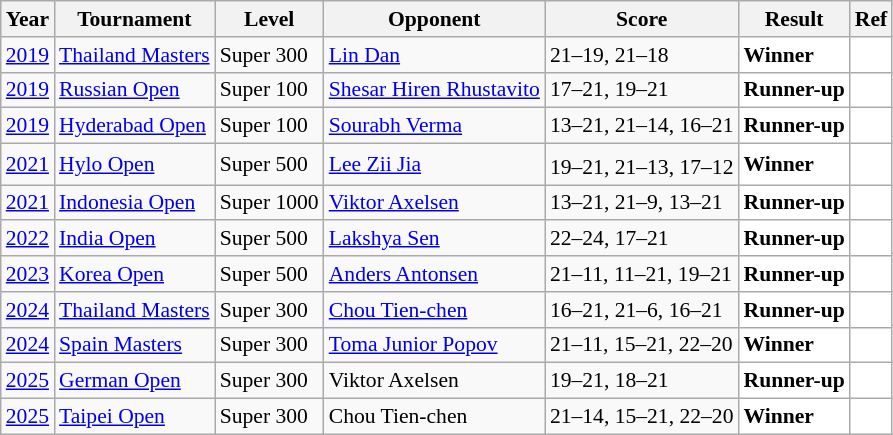<table class="sortable wikitable" style="font-size: 90%">
<tr>
<th>Year</th>
<th>Tournament</th>
<th>Level</th>
<th>Opponent</th>
<th>Score</th>
<th>Result</th>
<th>Ref</th>
</tr>
<tr>
<td align="center"><a href='#'>2019</a></td>
<td align="left"><a href='#'>Thailand Masters</a></td>
<td align="left">Super 300</td>
<td align="left"> <a href='#'>Lin Dan</a></td>
<td align="left">21–19, 21–18</td>
<td style="text-align:left; background:white"> <strong>Winner</strong></td>
<td style="text-align:center; background:white"></td>
</tr>
<tr>
<td align="center"><a href='#'>2019</a></td>
<td align="left"><a href='#'>Russian Open</a></td>
<td align="left">Super 100</td>
<td align="left"> <a href='#'>Shesar Hiren Rhustavito</a></td>
<td align="left">17–21, 19–21</td>
<td style="text-align:left; background:white"> <strong>Runner-up</strong></td>
<td style="text-align:center; background:white"></td>
</tr>
<tr>
<td align="center"><a href='#'>2019</a></td>
<td align="left"><a href='#'>Hyderabad Open</a></td>
<td align="left">Super 100</td>
<td align="left"> <a href='#'>Sourabh Verma</a></td>
<td algin="left">13–21, 21–14, 16–21</td>
<td style="text-align:left; background:white"> <strong>Runner-up</strong></td>
<td style="text-align:center; background:white"></td>
</tr>
<tr>
<td align="center"><a href='#'>2021</a></td>
<td align="left"><a href='#'>Hylo Open</a></td>
<td align="left">Super 500</td>
<td align="left"> <a href='#'>Lee Zii Jia</a></td>
<td algin="left">19–21, 21–13, 17–12<sup></sup></td>
<td style="text-align:left; background:white"> <strong>Winner</strong></td>
<td style="text-align:center; background:white"></td>
</tr>
<tr>
<td align="center"><a href='#'>2021</a></td>
<td align="left"><a href='#'>Indonesia Open</a></td>
<td align="left">Super 1000</td>
<td align="left"> <a href='#'>Viktor Axelsen</a></td>
<td align="left">13–21, 21–9, 13–21</td>
<td style="text-align:left; background:white"> <strong>Runner-up</strong></td>
<td style="text-align:center; background:white"></td>
</tr>
<tr>
<td align="center"><a href='#'>2022</a></td>
<td align="left"><a href='#'>India Open</a></td>
<td align="left">Super 500</td>
<td align="left"> <a href='#'>Lakshya Sen</a></td>
<td algin="left">22–24, 17–21</td>
<td style="text-align:left; background:white"> <strong>Runner-up</strong></td>
<td style="text-align:center; background:white"></td>
</tr>
<tr>
<td align="center"><a href='#'>2023</a></td>
<td align="left"><a href='#'>Korea Open</a></td>
<td align="left">Super 500</td>
<td align="left"> <a href='#'>Anders Antonsen</a></td>
<td algin="left">21–11, 11–21, 19–21</td>
<td style="text-align:left; background:white"> <strong>Runner-up</strong></td>
<td style="text-align:center; background:white"></td>
</tr>
<tr>
<td align="center"><a href='#'>2024</a></td>
<td align="left"><a href='#'>Thailand Masters</a></td>
<td align="left">Super 300</td>
<td align="left"> <a href='#'>Chou Tien-chen</a></td>
<td algin="left">16–21, 21–6, 16–21</td>
<td style="text-align:left; background:white"> <strong>Runner-up</strong></td>
<td style="text-align:center; background:white"></td>
</tr>
<tr>
<td align="center"><a href='#'>2024</a></td>
<td align="left"><a href='#'>Spain Masters</a></td>
<td align="left">Super 300</td>
<td align="left"> <a href='#'>Toma Junior Popov</a></td>
<td align="left">21–11, 15–21, 22–20</td>
<td style="text-align:left; background:white"> <strong>Winner</strong></td>
<td style="text-align:center; background:white"></td>
</tr>
<tr>
<td align="center"><a href='#'>2025</a></td>
<td align="left"><a href='#'>German Open</a></td>
<td align="left">Super 300</td>
<td align="left"> Viktor Axelsen</td>
<td align="left">19–21, 18–21</td>
<td style="text-align:left; background:white"> <strong>Runner-up</strong></td>
<td style="text-align:center; background:white"></td>
</tr>
<tr>
<td align="center"><a href='#'>2025</a></td>
<td align="left"><a href='#'>Taipei Open</a></td>
<td align="left">Super 300</td>
<td align="left"> Chou Tien-chen</td>
<td align="left">21–14, 15–21, 22–20</td>
<td style="text-align:left; background: white "> <strong>Winner</strong></td>
<td style="text-align:center; background:white"></td>
</tr>
</table>
